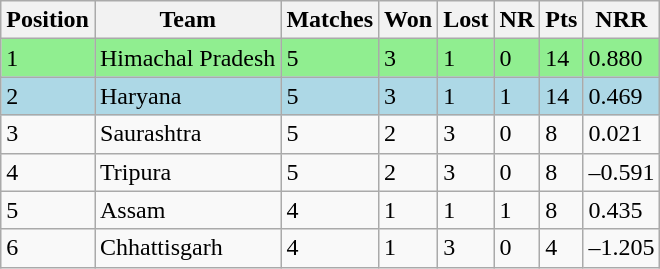<table class="wikitable">
<tr>
<th>Position</th>
<th>Team</th>
<th>Matches</th>
<th>Won</th>
<th>Lost</th>
<th>NR</th>
<th>Pts</th>
<th>NRR</th>
</tr>
<tr style="background-color:lightgreen">
<td>1</td>
<td>Himachal Pradesh</td>
<td>5</td>
<td>3</td>
<td>1</td>
<td>0</td>
<td>14</td>
<td>0.880</td>
</tr>
<tr style="background-color:lightblue">
<td>2</td>
<td>Haryana</td>
<td>5</td>
<td>3</td>
<td>1</td>
<td>1</td>
<td>14</td>
<td>0.469</td>
</tr>
<tr>
<td>3</td>
<td>Saurashtra</td>
<td>5</td>
<td>2</td>
<td>3</td>
<td>0</td>
<td>8</td>
<td>0.021</td>
</tr>
<tr>
<td>4</td>
<td>Tripura</td>
<td>5</td>
<td>2</td>
<td>3</td>
<td>0</td>
<td>8</td>
<td>–0.591</td>
</tr>
<tr>
<td>5</td>
<td>Assam</td>
<td>4</td>
<td>1</td>
<td>1</td>
<td>1</td>
<td>8</td>
<td>0.435</td>
</tr>
<tr>
<td>6</td>
<td>Chhattisgarh</td>
<td>4</td>
<td>1</td>
<td>3</td>
<td>0</td>
<td>4</td>
<td>–1.205</td>
</tr>
</table>
